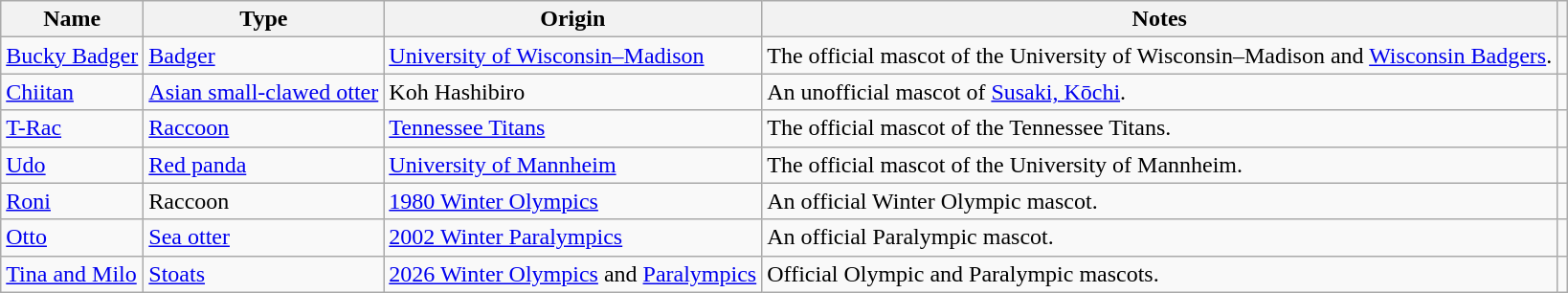<table class="wikitable sortable">
<tr>
<th>Name</th>
<th>Type</th>
<th>Origin</th>
<th>Notes</th>
<th></th>
</tr>
<tr>
<td><a href='#'>Bucky Badger</a></td>
<td><a href='#'>Badger</a></td>
<td><a href='#'>University of Wisconsin–Madison</a></td>
<td>The official mascot of the University of Wisconsin–Madison and <a href='#'>Wisconsin Badgers</a>.</td>
<td></td>
</tr>
<tr>
<td><a href='#'>Chiitan</a></td>
<td><a href='#'>Asian small-clawed otter</a></td>
<td>Koh Hashibiro</td>
<td>An unofficial mascot of <a href='#'>Susaki, Kōchi</a>.</td>
<td></td>
</tr>
<tr>
<td><a href='#'>T-Rac</a></td>
<td><a href='#'>Raccoon</a></td>
<td><a href='#'>Tennessee Titans</a></td>
<td>The official mascot of the Tennessee Titans.</td>
<td></td>
</tr>
<tr>
<td><a href='#'>Udo</a></td>
<td><a href='#'>Red panda</a></td>
<td><a href='#'>University of Mannheim</a></td>
<td>The official mascot of the University of Mannheim.</td>
<td></td>
</tr>
<tr>
<td><a href='#'>Roni</a></td>
<td>Raccoon</td>
<td><a href='#'>1980 Winter Olympics</a></td>
<td>An official Winter Olympic mascot.</td>
<td></td>
</tr>
<tr>
<td><a href='#'>Otto</a></td>
<td><a href='#'>Sea otter</a></td>
<td><a href='#'>2002 Winter Paralympics</a></td>
<td>An official Paralympic mascot.</td>
<td></td>
</tr>
<tr>
<td><a href='#'>Tina and Milo</a></td>
<td><a href='#'>Stoats</a></td>
<td><a href='#'>2026 Winter Olympics</a> and <a href='#'>Paralympics</a></td>
<td>Official Olympic and Paralympic mascots.</td>
<td></td>
</tr>
</table>
